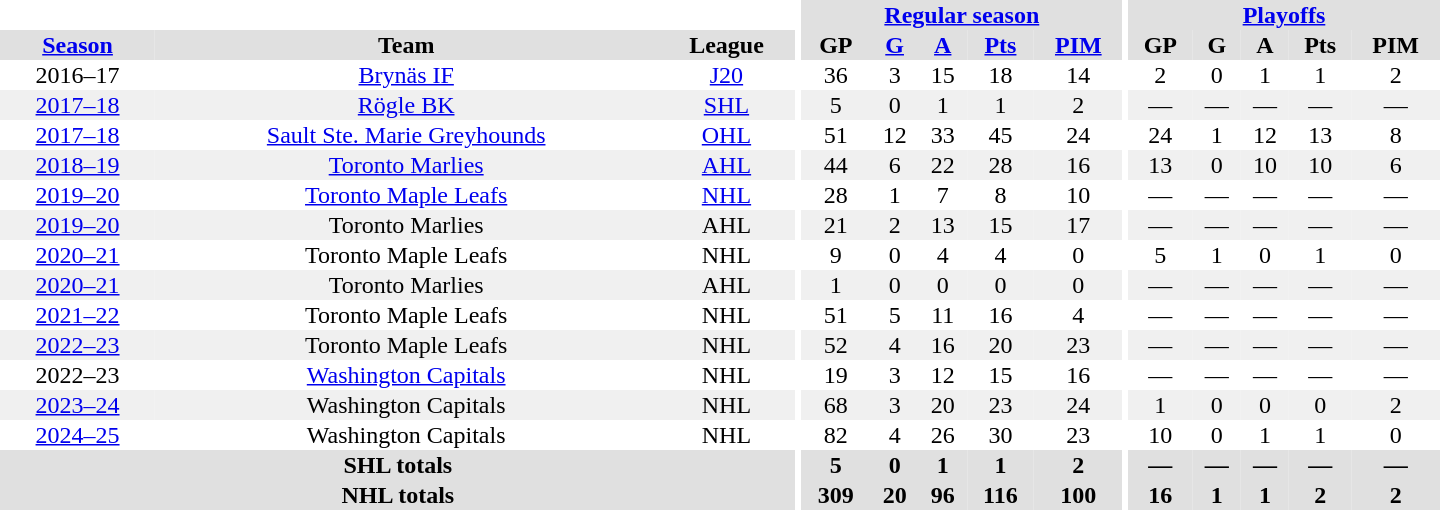<table border="0" cellpadding="1" cellspacing="0" style="text-align:center; width:60em;">
<tr bgcolor="#e0e0e0">
<th colspan="3" bgcolor="#ffffff"></th>
<th rowspan="99" bgcolor="#ffffff"></th>
<th colspan="5"><a href='#'>Regular season</a></th>
<th rowspan="99" bgcolor="#ffffff"></th>
<th colspan="5"><a href='#'>Playoffs</a></th>
</tr>
<tr bgcolor="#e0e0e0">
<th><a href='#'>Season</a></th>
<th>Team</th>
<th>League</th>
<th>GP</th>
<th><a href='#'>G</a></th>
<th><a href='#'>A</a></th>
<th><a href='#'>Pts</a></th>
<th><a href='#'>PIM</a></th>
<th>GP</th>
<th>G</th>
<th>A</th>
<th>Pts</th>
<th>PIM</th>
</tr>
<tr>
<td>2016–17</td>
<td><a href='#'>Brynäs IF</a></td>
<td><a href='#'>J20</a></td>
<td>36</td>
<td>3</td>
<td>15</td>
<td>18</td>
<td>14</td>
<td>2</td>
<td>0</td>
<td>1</td>
<td>1</td>
<td>2</td>
</tr>
<tr bgcolor="#f0f0f0">
<td><a href='#'>2017–18</a></td>
<td><a href='#'>Rögle BK</a></td>
<td><a href='#'>SHL</a></td>
<td>5</td>
<td>0</td>
<td>1</td>
<td>1</td>
<td>2</td>
<td>—</td>
<td>—</td>
<td>—</td>
<td>—</td>
<td>—</td>
</tr>
<tr>
<td><a href='#'>2017–18</a></td>
<td><a href='#'>Sault Ste. Marie Greyhounds</a></td>
<td><a href='#'>OHL</a></td>
<td>51</td>
<td>12</td>
<td>33</td>
<td>45</td>
<td>24</td>
<td>24</td>
<td>1</td>
<td>12</td>
<td>13</td>
<td>8</td>
</tr>
<tr bgcolor="#f0f0f0">
<td><a href='#'>2018–19</a></td>
<td><a href='#'>Toronto Marlies</a></td>
<td><a href='#'>AHL</a></td>
<td>44</td>
<td>6</td>
<td>22</td>
<td>28</td>
<td>16</td>
<td>13</td>
<td>0</td>
<td>10</td>
<td>10</td>
<td>6</td>
</tr>
<tr>
<td><a href='#'>2019–20</a></td>
<td><a href='#'>Toronto Maple Leafs</a></td>
<td><a href='#'>NHL</a></td>
<td>28</td>
<td>1</td>
<td>7</td>
<td>8</td>
<td>10</td>
<td>—</td>
<td>—</td>
<td>—</td>
<td>—</td>
<td>—</td>
</tr>
<tr bgcolor="#f0f0f0">
<td><a href='#'>2019–20</a></td>
<td>Toronto Marlies</td>
<td>AHL</td>
<td>21</td>
<td>2</td>
<td>13</td>
<td>15</td>
<td>17</td>
<td>—</td>
<td>—</td>
<td>—</td>
<td>—</td>
<td>—</td>
</tr>
<tr>
<td><a href='#'>2020–21</a></td>
<td>Toronto Maple Leafs</td>
<td>NHL</td>
<td>9</td>
<td>0</td>
<td>4</td>
<td>4</td>
<td>0</td>
<td>5</td>
<td>1</td>
<td>0</td>
<td>1</td>
<td>0</td>
</tr>
<tr bgcolor="#f0f0f0">
<td><a href='#'>2020–21</a></td>
<td>Toronto Marlies</td>
<td>AHL</td>
<td>1</td>
<td>0</td>
<td>0</td>
<td>0</td>
<td>0</td>
<td>—</td>
<td>—</td>
<td>—</td>
<td>—</td>
<td>—</td>
</tr>
<tr>
<td><a href='#'>2021–22</a></td>
<td>Toronto Maple Leafs</td>
<td>NHL</td>
<td>51</td>
<td>5</td>
<td>11</td>
<td>16</td>
<td>4</td>
<td>—</td>
<td>—</td>
<td>—</td>
<td>—</td>
<td>—</td>
</tr>
<tr bgcolor="#f0f0f0">
<td><a href='#'>2022–23</a></td>
<td>Toronto Maple Leafs</td>
<td>NHL</td>
<td>52</td>
<td>4</td>
<td>16</td>
<td>20</td>
<td>23</td>
<td>—</td>
<td>—</td>
<td>—</td>
<td>—</td>
<td>—</td>
</tr>
<tr>
<td>2022–23</td>
<td><a href='#'>Washington Capitals</a></td>
<td>NHL</td>
<td>19</td>
<td>3</td>
<td>12</td>
<td>15</td>
<td>16</td>
<td>—</td>
<td>—</td>
<td>—</td>
<td>—</td>
<td>—</td>
</tr>
<tr bgcolor="#f0f0f0">
<td><a href='#'>2023–24</a></td>
<td>Washington Capitals</td>
<td>NHL</td>
<td>68</td>
<td>3</td>
<td>20</td>
<td>23</td>
<td>24</td>
<td>1</td>
<td>0</td>
<td>0</td>
<td>0</td>
<td>2</td>
</tr>
<tr>
<td><a href='#'>2024–25</a></td>
<td>Washington Capitals</td>
<td>NHL</td>
<td>82</td>
<td>4</td>
<td>26</td>
<td>30</td>
<td>23</td>
<td>10</td>
<td>0</td>
<td>1</td>
<td>1</td>
<td>0</td>
</tr>
<tr bgcolor="#e0e0e0">
<th colspan="3">SHL totals</th>
<th>5</th>
<th>0</th>
<th>1</th>
<th>1</th>
<th>2</th>
<th>—</th>
<th>—</th>
<th>—</th>
<th>—</th>
<th>—</th>
</tr>
<tr bgcolor="#e0e0e0">
<th colspan="3">NHL totals</th>
<th>309</th>
<th>20</th>
<th>96</th>
<th>116</th>
<th>100</th>
<th>16</th>
<th>1</th>
<th>1</th>
<th>2</th>
<th>2</th>
</tr>
</table>
